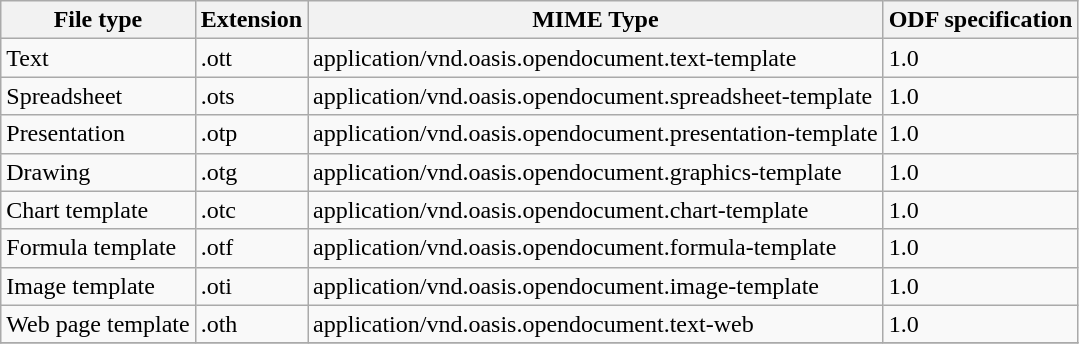<table class="wikitable">
<tr>
<th>File type</th>
<th>Extension</th>
<th>MIME Type</th>
<th>ODF specification</th>
</tr>
<tr>
<td>Text</td>
<td>.ott</td>
<td>application/vnd.oasis.opendocument.text-template</td>
<td>1.0</td>
</tr>
<tr>
<td>Spreadsheet</td>
<td>.ots</td>
<td>application/vnd.oasis.opendocument.spreadsheet-template</td>
<td>1.0</td>
</tr>
<tr>
<td>Presentation</td>
<td>.otp</td>
<td>application/vnd.oasis.opendocument.presentation-template</td>
<td>1.0</td>
</tr>
<tr>
<td>Drawing</td>
<td>.otg</td>
<td>application/vnd.oasis.opendocument.graphics-template</td>
<td>1.0</td>
</tr>
<tr>
<td>Chart template</td>
<td>.otc</td>
<td>application/vnd.oasis.opendocument.chart-template</td>
<td>1.0</td>
</tr>
<tr>
<td>Formula template</td>
<td>.otf</td>
<td>application/vnd.oasis.opendocument.formula-template</td>
<td>1.0</td>
</tr>
<tr>
<td>Image template</td>
<td>.oti</td>
<td>application/vnd.oasis.opendocument.image-template</td>
<td>1.0</td>
</tr>
<tr>
<td>Web page template</td>
<td>.oth</td>
<td>application/vnd.oasis.opendocument.text-web</td>
<td>1.0</td>
</tr>
<tr>
</tr>
</table>
